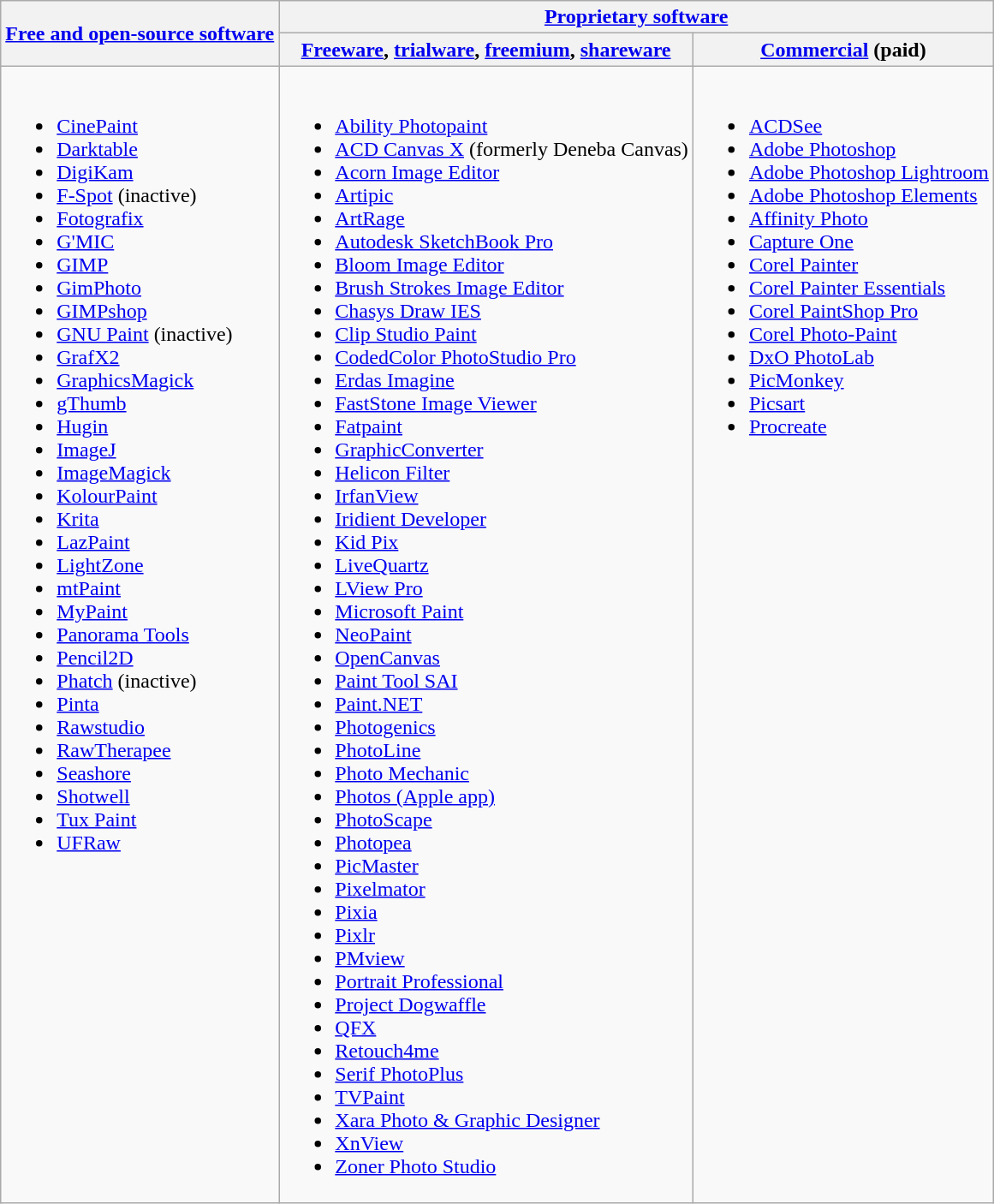<table class="wikitable">
<tr>
<th rowspan="2"><a href='#'>Free and open-source software</a></th>
<th colspan="2"><a href='#'>Proprietary software</a></th>
</tr>
<tr>
<th><a href='#'>Freeware</a>, <a href='#'>trialware</a>, <a href='#'>freemium</a>, <a href='#'>shareware</a></th>
<th><a href='#'>Commercial</a> (paid)</th>
</tr>
<tr style="vertical-align: top;">
<td><br><ul><li><a href='#'>CinePaint</a></li><li><a href='#'>Darktable</a></li><li><a href='#'>DigiKam</a></li><li><a href='#'>F-Spot</a> (inactive)</li><li><a href='#'>Fotografix</a></li><li><a href='#'>G'MIC</a></li><li><a href='#'>GIMP</a></li><li><a href='#'>GimPhoto</a></li><li><a href='#'>GIMPshop</a></li><li><a href='#'>GNU Paint</a> (inactive)</li><li><a href='#'>GrafX2</a></li><li><a href='#'>GraphicsMagick</a></li><li><a href='#'>gThumb</a></li><li><a href='#'>Hugin</a></li><li><a href='#'>ImageJ</a></li><li><a href='#'>ImageMagick</a></li><li><a href='#'>KolourPaint</a></li><li><a href='#'>Krita</a></li><li><a href='#'>LazPaint</a></li><li><a href='#'>LightZone</a></li><li><a href='#'>mtPaint</a></li><li><a href='#'>MyPaint</a></li><li><a href='#'>Panorama Tools</a></li><li><a href='#'>Pencil2D</a></li><li><a href='#'>Phatch</a> (inactive)</li><li><a href='#'>Pinta</a></li><li><a href='#'>Rawstudio</a></li><li><a href='#'>RawTherapee</a></li><li><a href='#'>Seashore</a></li><li><a href='#'>Shotwell</a></li><li><a href='#'>Tux Paint</a></li><li><a href='#'>UFRaw</a></li></ul></td>
<td><br><ul><li><a href='#'>Ability Photopaint</a></li><li><a href='#'>ACD Canvas X</a> (formerly Deneba Canvas)</li><li><a href='#'>Acorn Image Editor</a></li><li><a href='#'>Artipic</a></li><li><a href='#'>ArtRage</a></li><li><a href='#'>Autodesk SketchBook Pro</a></li><li><a href='#'>Bloom Image Editor</a></li><li><a href='#'>Brush Strokes Image Editor</a></li><li><a href='#'>Chasys Draw IES</a></li><li><a href='#'>Clip Studio Paint</a></li><li><a href='#'>CodedColor PhotoStudio Pro</a></li><li><a href='#'>Erdas Imagine</a></li><li><a href='#'>FastStone Image Viewer</a></li><li><a href='#'>Fatpaint</a></li><li><a href='#'>GraphicConverter</a></li><li><a href='#'>Helicon Filter</a></li><li><a href='#'>IrfanView</a></li><li><a href='#'>Iridient Developer</a></li><li><a href='#'>Kid Pix</a></li><li><a href='#'>LiveQuartz</a></li><li><a href='#'>LView Pro</a></li><li><a href='#'>Microsoft Paint</a></li><li><a href='#'>NeoPaint</a></li><li><a href='#'>OpenCanvas</a></li><li><a href='#'>Paint Tool SAI</a></li><li><a href='#'>Paint.NET</a></li><li><a href='#'>Photogenics</a></li><li><a href='#'>PhotoLine</a></li><li><a href='#'>Photo Mechanic</a></li><li><a href='#'>Photos (Apple app)</a></li><li><a href='#'>PhotoScape</a></li><li><a href='#'>Photopea</a></li><li><a href='#'>PicMaster</a></li><li><a href='#'>Pixelmator</a></li><li><a href='#'>Pixia</a></li><li><a href='#'>Pixlr</a></li><li><a href='#'>PMview</a></li><li><a href='#'>Portrait Professional</a></li><li><a href='#'>Project Dogwaffle</a></li><li><a href='#'>QFX</a></li><li><a href='#'>Retouch4me</a></li><li><a href='#'>Serif PhotoPlus</a></li><li><a href='#'>TVPaint</a></li><li><a href='#'>Xara Photo & Graphic Designer</a></li><li><a href='#'>XnView</a></li><li><a href='#'>Zoner Photo Studio</a></li></ul></td>
<td><br><ul><li><a href='#'>ACDSee</a></li><li><a href='#'>Adobe Photoshop</a></li><li><a href='#'>Adobe Photoshop Lightroom</a></li><li><a href='#'>Adobe Photoshop Elements</a></li><li><a href='#'>Affinity Photo</a></li><li><a href='#'>Capture One</a></li><li><a href='#'>Corel Painter</a></li><li><a href='#'>Corel Painter Essentials</a></li><li><a href='#'>Corel PaintShop Pro</a></li><li><a href='#'>Corel Photo-Paint</a></li><li><a href='#'>DxO PhotoLab</a></li><li><a href='#'>PicMonkey</a></li><li><a href='#'>Picsart</a></li><li><a href='#'>Procreate</a></li></ul></td>
</tr>
</table>
